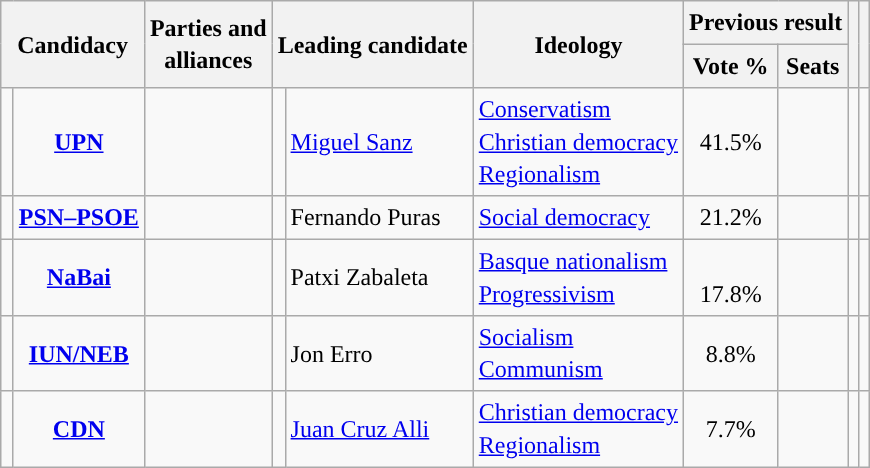<table class="wikitable" style="line-height:1.35em; text-align:left;">
<tr>
<th colspan="2" rowspan="2">Candidacy</th>
<th rowspan="2">Parties and<br>alliances</th>
<th colspan="2" rowspan="2">Leading candidate</th>
<th rowspan="2">Ideology</th>
<th colspan="2">Previous result</th>
<th rowspan="2"></th>
<th rowspan="2"></th>
</tr>
<tr>
<th>Vote %</th>
<th>Seats</th>
</tr>
<tr>
<td width="1" style="color:inherit;background:"></td>
<td align="center"><strong><a href='#'>UPN</a></strong></td>
<td></td>
<td></td>
<td><a href='#'>Miguel Sanz</a></td>
<td><a href='#'>Conservatism</a><br><a href='#'>Christian democracy</a><br><a href='#'>Regionalism</a></td>
<td align="center">41.5%</td>
<td></td>
<td></td>
<td></td>
</tr>
<tr>
<td style="color:inherit;background:"></td>
<td align="center"><strong><a href='#'>PSN–PSOE</a></strong></td>
<td></td>
<td></td>
<td>Fernando Puras</td>
<td><a href='#'>Social democracy</a></td>
<td align="center">21.2%</td>
<td></td>
<td></td>
<td></td>
</tr>
<tr>
<td style="color:inherit;background:"></td>
<td align="center"><strong><a href='#'>NaBai</a></strong></td>
<td></td>
<td></td>
<td>Patxi Zabaleta</td>
<td><a href='#'>Basque nationalism</a><br><a href='#'>Progressivism</a></td>
<td align="center"><br>17.8%<br></td>
<td></td>
<td></td>
<td></td>
</tr>
<tr>
<td style="color:inherit;background:"></td>
<td align="center"><strong><a href='#'>IUN/NEB</a></strong></td>
<td></td>
<td></td>
<td>Jon Erro</td>
<td><a href='#'>Socialism</a><br><a href='#'>Communism</a></td>
<td align="center">8.8%</td>
<td></td>
<td></td>
<td></td>
</tr>
<tr>
<td style="color:inherit;background:"></td>
<td align="center"><strong><a href='#'>CDN</a></strong></td>
<td></td>
<td></td>
<td><a href='#'>Juan Cruz Alli</a></td>
<td><a href='#'>Christian democracy</a><br><a href='#'>Regionalism</a></td>
<td align="center">7.7%</td>
<td></td>
<td></td>
<td></td>
</tr>
</table>
